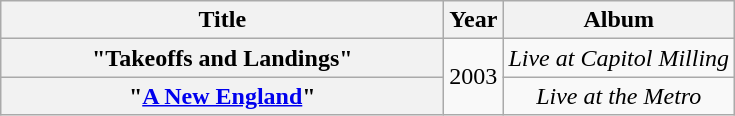<table class="wikitable plainrowheaders" style="text-align:center;">
<tr>
<th scope="col" style="width:18em;">Title</th>
<th scope="col">Year</th>
<th scope="col">Album</th>
</tr>
<tr>
<th scope="row">"Takeoffs and Landings"</th>
<td rowspan="2">2003</td>
<td><em>Live at Capitol Milling</em></td>
</tr>
<tr>
<th scope="row">"<a href='#'>A New England</a>"</th>
<td><em>Live at the Metro</em></td>
</tr>
</table>
